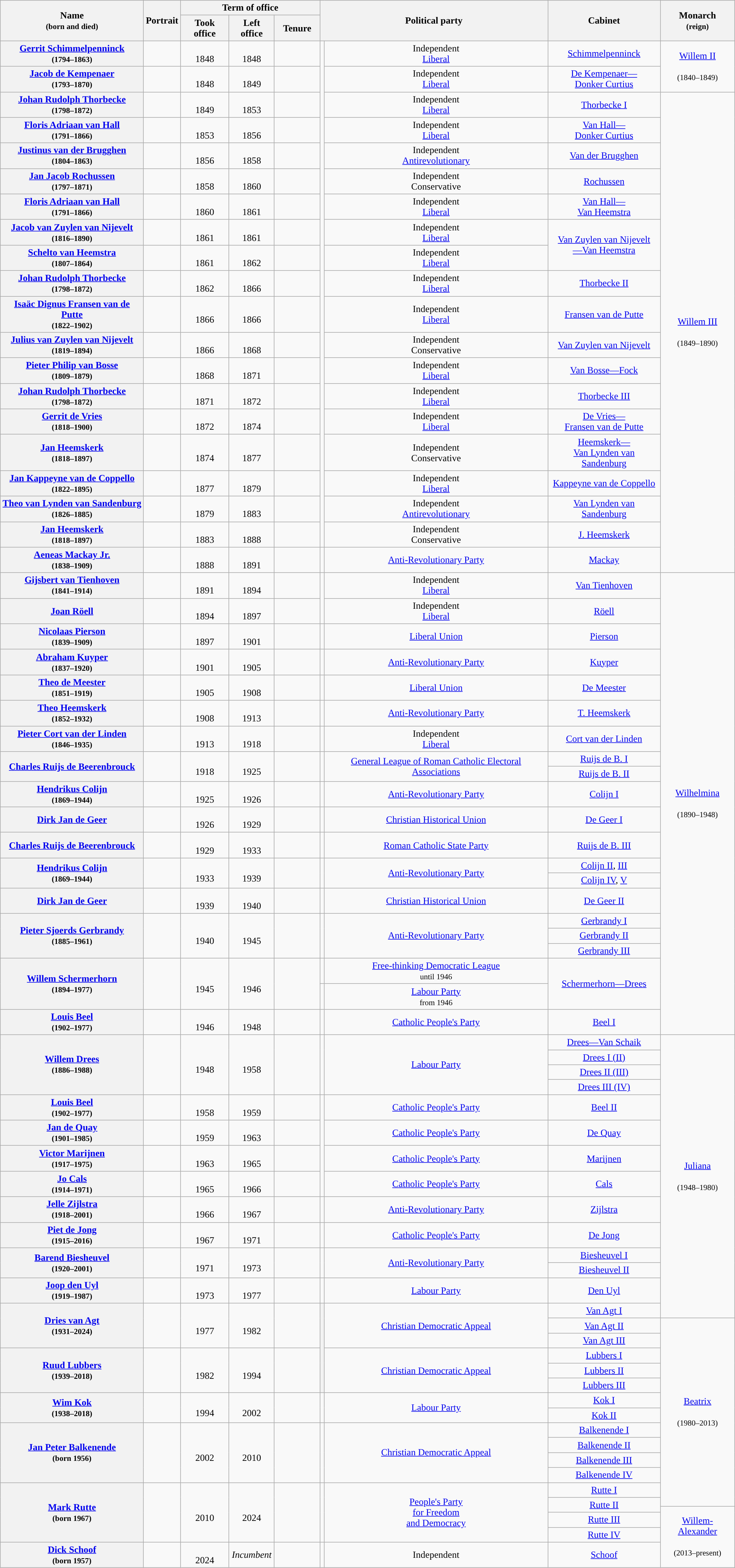<table class="wikitable sortable plainrowheaders" style="text-align:center">
<tr>
<th rowspan=2>Name<br><small>(born and died)</small></th>
<th rowspan=2 class="unsortable">Portrait</th>
<th colspan=3>Term of office</th>
<th rowspan=2 colspan=2>Political party</th>
<th rowspan=2>Cabinet</th>
<th rowspan=2>Monarch<br><small>(reign)</small></th>
</tr>
<tr>
<th>Took office</th>
<th>Left office</th>
<th width=70px>Tenure</th>
</tr>
<tr>
<th scope="row"><strong><a href='#'>Gerrit Schimmelpenninck</a></strong><br><small>(1794–1863)</small></th>
<td></td>
<td> <br> 1848</td>
<td> <br> 1848</td>
<td></td>
<td rowspan="19" style="background:"></td>
<td>Independent<br><a href='#'>Liberal</a></td>
<td><a href='#'>Schimmelpenninck</a> <br> </td>
<td rowspan=2><a href='#'>Willem II</a><br><br><small>(1840–1849)</small></td>
</tr>
<tr>
<th scope="row"><strong><a href='#'>Jacob de Kempenaer</a></strong><br><small>(1793–1870)</small></th>
<td></td>
<td> <br> 1848</td>
<td> <br> 1849</td>
<td></td>
<td>Independent<br><a href='#'>Liberal</a></td>
<td><a href='#'>De Kempenaer—<br>Donker Curtius</a> <br> </td>
</tr>
<tr>
<th scope="row"><strong><a href='#'>Johan Rudolph Thorbecke</a></strong><br><small>(1798–1872)</small></th>
<td></td>
<td> <br> 1849</td>
<td> <br> 1853</td>
<td></td>
<td>Independent<br><a href='#'>Liberal</a></td>
<td><a href='#'>Thorbecke I</a> <br> </td>
<td rowspan=18><a href='#'>Willem III</a><br><br><small>(1849–1890)</small></td>
</tr>
<tr>
<th scope="row"><strong><a href='#'>Floris Adriaan van Hall</a></strong><br><small>(1791–1866)</small></th>
<td></td>
<td> <br> 1853</td>
<td> <br> 1856</td>
<td></td>
<td>Independent<br><a href='#'>Liberal</a></td>
<td><a href='#'>Van Hall—<br>Donker Curtius</a> <br> </td>
</tr>
<tr>
<th scope="row"><strong><a href='#'>Justinus van der Brugghen</a></strong><br><small>(1804–1863)</small></th>
<td></td>
<td> <br> 1856</td>
<td> <br> 1858</td>
<td></td>
<td>Independent<br><a href='#'>Antirevolutionary</a></td>
<td><a href='#'>Van der Brugghen</a> <br> </td>
</tr>
<tr>
<th scope="row"><strong><a href='#'>Jan Jacob Rochussen</a></strong><br><small>(1797–1871)</small></th>
<td></td>
<td> <br> 1858</td>
<td> <br> 1860</td>
<td></td>
<td>Independent<br>Conservative</td>
<td><a href='#'>Rochussen</a> <br> </td>
</tr>
<tr>
<th scope="row"><strong><a href='#'>Floris Adriaan van Hall</a></strong><br><small>(1791–1866)</small></th>
<td></td>
<td> <br> 1860</td>
<td> <br> 1861</td>
<td></td>
<td>Independent<br><a href='#'>Liberal</a></td>
<td><a href='#'>Van Hall—<br>Van Heemstra</a> <br> </td>
</tr>
<tr>
<th scope="row"><strong><a href='#'>Jacob van Zuylen van Nijevelt</a></strong><br><small>(1816–1890)</small></th>
<td></td>
<td> <br> 1861</td>
<td> <br> 1861</td>
<td></td>
<td>Independent<br><a href='#'>Liberal</a></td>
<td rowspan=2><a href='#'>Van Zuylen van Nijevelt<br>—Van Heemstra</a> <br> </td>
</tr>
<tr>
<th scope="row"><strong><a href='#'>Schelto van Heemstra</a></strong><br><small>(1807–1864)</small></th>
<td></td>
<td> <br> 1861</td>
<td> <br> 1862</td>
<td></td>
<td>Independent<br><a href='#'>Liberal</a></td>
</tr>
<tr>
<th scope="row"><strong><a href='#'>Johan Rudolph Thorbecke</a></strong><br><small>(1798–1872)</small></th>
<td></td>
<td> <br> 1862</td>
<td> <br> 1866</td>
<td></td>
<td>Independent<br><a href='#'>Liberal</a></td>
<td><a href='#'>Thorbecke II</a> <br> </td>
</tr>
<tr>
<th scope="row"><strong><a href='#'>Isaäc Dignus Fransen van de Putte</a></strong><br><small>(1822–1902)</small></th>
<td></td>
<td> <br> 1866</td>
<td> <br> 1866</td>
<td></td>
<td>Independent<br><a href='#'>Liberal</a></td>
<td><a href='#'>Fransen van de Putte</a> <br> </td>
</tr>
<tr>
<th scope="row"><strong><a href='#'>Julius van Zuylen van Nijevelt</a></strong><br><small>(1819–1894)</small></th>
<td></td>
<td> <br> 1866</td>
<td> <br> 1868</td>
<td></td>
<td>Independent<br>Conservative</td>
<td><a href='#'>Van Zuylen van Nijevelt</a> <br> </td>
</tr>
<tr>
<th scope="row"><strong><a href='#'>Pieter Philip van Bosse</a></strong><br><small>(1809–1879)</small></th>
<td></td>
<td> <br> 1868</td>
<td> <br> 1871</td>
<td></td>
<td>Independent<br><a href='#'>Liberal</a></td>
<td><a href='#'>Van Bosse—Fock</a> <br> </td>
</tr>
<tr>
<th scope="row"><strong><a href='#'>Johan Rudolph Thorbecke</a></strong><br><small>(1798–1872)</small></th>
<td></td>
<td> <br> 1871</td>
<td> <br> 1872</td>
<td></td>
<td>Independent<br><a href='#'>Liberal</a></td>
<td><a href='#'>Thorbecke III</a> <br> </td>
</tr>
<tr>
<th scope="row"><strong><a href='#'>Gerrit de Vries</a></strong><br><small>(1818–1900)</small></th>
<td></td>
<td> <br> 1872</td>
<td> <br> 1874</td>
<td></td>
<td>Independent<br><a href='#'>Liberal</a></td>
<td><a href='#'>De Vries—<br>Fransen van de Putte</a> <br> </td>
</tr>
<tr>
<th scope="row"><strong><a href='#'>Jan Heemskerk</a></strong><br><small>(1818–1897)</small></th>
<td></td>
<td> <br> 1874</td>
<td> <br> 1877</td>
<td></td>
<td>Independent<br>Conservative</td>
<td><a href='#'>Heemskerk—<br>Van Lynden van Sandenburg</a> <br> </td>
</tr>
<tr>
<th scope="row"><strong><a href='#'>Jan Kappeyne van de Coppello</a></strong><br><small>(1822–1895)</small></th>
<td></td>
<td> <br> 1877</td>
<td> <br> 1879</td>
<td></td>
<td>Independent<br><a href='#'>Liberal</a></td>
<td><a href='#'>Kappeyne van de Coppello</a> <br> </td>
</tr>
<tr>
<th scope="row"><strong><a href='#'>Theo van Lynden van Sandenburg</a></strong><br><small>(1826–1885)</small></th>
<td></td>
<td> <br> 1879</td>
<td> <br> 1883</td>
<td></td>
<td>Independent<br><a href='#'>Antirevolutionary</a></td>
<td><a href='#'>Van Lynden van Sandenburg</a> <br> </td>
</tr>
<tr>
<th scope="row"><strong><a href='#'>Jan Heemskerk</a></strong><br><small>(1818–1897)</small></th>
<td></td>
<td> <br> 1883</td>
<td> <br> 1888</td>
<td></td>
<td>Independent<br>Conservative</td>
<td><a href='#'>J. Heemskerk</a> <br> </td>
</tr>
<tr>
<th scope="row"><strong><a href='#'>Aeneas Mackay Jr.</a></strong><br><small>(1838–1909)</small></th>
<td></td>
<td> <br> 1888</td>
<td> <br> 1891</td>
<td></td>
<td style="background:"></td>
<td><a href='#'>Anti-Revolutionary Party</a></td>
<td><a href='#'>Mackay</a> <br> </td>
</tr>
<tr>
<th scope="row"><strong><a href='#'>Gijsbert van Tienhoven</a></strong><br><small>(1841–1914)</small></th>
<td></td>
<td> <br> 1891</td>
<td> <br> 1894</td>
<td></td>
<td rowspan="2" style="background:"></td>
<td>Independent<br><a href='#'>Liberal</a></td>
<td><a href='#'>Van Tienhoven</a> <br> </td>
<td rowspan=21><a href='#'>Wilhelmina</a><br><br><small>(1890–1948)</small></td>
</tr>
<tr>
<th scope="row"><strong><a href='#'>Joan Röell</a></strong><br></th>
<td></td>
<td> <br> 1894</td>
<td> <br> 1897</td>
<td></td>
<td>Independent<br><a href='#'>Liberal</a></td>
<td><a href='#'>Röell</a> <br> </td>
</tr>
<tr>
<th scope="row"><strong><a href='#'>Nicolaas Pierson</a></strong><br><small>(1839–1909)</small></th>
<td></td>
<td> <br> 1897</td>
<td> <br> 1901</td>
<td></td>
<td style="background:"></td>
<td><a href='#'>Liberal Union</a></td>
<td><a href='#'>Pierson</a> <br> </td>
</tr>
<tr>
<th scope="row"><strong><a href='#'>Abraham Kuyper</a></strong><br><small>(1837–1920)</small></th>
<td></td>
<td> <br> 1901</td>
<td> <br> 1905</td>
<td></td>
<td style="background:"></td>
<td><a href='#'>Anti-Revolutionary Party</a></td>
<td><a href='#'>Kuyper</a> <br> </td>
</tr>
<tr>
<th scope="row"><strong><a href='#'>Theo de Meester</a></strong><br><small>(1851–1919)</small></th>
<td></td>
<td> <br> 1905</td>
<td> <br> 1908</td>
<td></td>
<td style="background:"></td>
<td><a href='#'>Liberal Union</a></td>
<td><a href='#'>De Meester</a> <br> </td>
</tr>
<tr>
<th scope="row"><strong><a href='#'>Theo Heemskerk</a></strong><br><small>(1852–1932)</small></th>
<td></td>
<td> <br> 1908</td>
<td> <br> 1913</td>
<td></td>
<td style="background:"></td>
<td><a href='#'>Anti-Revolutionary Party</a></td>
<td><a href='#'>T. Heemskerk</a> <br> </td>
</tr>
<tr>
<th scope="row"><strong><a href='#'>Pieter Cort van der Linden</a></strong><br><small>(1846–1935)</small></th>
<td></td>
<td> <br> 1913</td>
<td> <br> 1918</td>
<td></td>
<td style="background:"></td>
<td>Independent<br><a href='#'>Liberal</a></td>
<td><a href='#'>Cort van der Linden</a> <br> </td>
</tr>
<tr>
<th scope="rowgroup" rowspan=2><strong><a href='#'>Charles Ruijs de Beerenbrouck</a></strong><br></th>
<td rowspan=2></td>
<td rowspan=2> <br> 1918</td>
<td rowspan=2> <br> 1925</td>
<td rowspan=2></td>
<td rowspan=2 style="background:"></td>
<td rowspan=2><a href='#'>General League of Roman Catholic Electoral Associations</a></td>
<td><a href='#'>Ruijs de B. I</a> <br> </td>
</tr>
<tr>
<td><a href='#'>Ruijs de B. II</a> <br> </td>
</tr>
<tr>
<th scope="row"><strong><a href='#'>Hendrikus Colijn</a></strong><br><small>(1869–1944)</small></th>
<td></td>
<td> <br> 1925</td>
<td> <br> 1926</td>
<td></td>
<td style="background:"></td>
<td><a href='#'>Anti-Revolutionary Party</a></td>
<td><a href='#'>Colijn I</a> <br> </td>
</tr>
<tr>
<th scope="row"><strong><a href='#'>Dirk Jan de Geer</a></strong><br></th>
<td></td>
<td> <br> 1926</td>
<td> <br> 1929</td>
<td></td>
<td style="background:"></td>
<td><a href='#'>Christian Historical Union</a></td>
<td><a href='#'>De Geer I</a> <br> </td>
</tr>
<tr>
<th scope="row"><strong><a href='#'>Charles Ruijs de Beerenbrouck</a></strong><br></th>
<td></td>
<td> <br> 1929</td>
<td> <br> 1933</td>
<td></td>
<td style="background:"></td>
<td><a href='#'>Roman Catholic State Party</a></td>
<td><a href='#'>Ruijs de B. III</a> <br> </td>
</tr>
<tr>
<th scope="rowgroup" rowspan=2><strong><a href='#'>Hendrikus Colijn</a></strong><br><small>(1869–1944)</small></th>
<td rowspan=2></td>
<td rowspan=2> <br> 1933</td>
<td rowspan=2> <br> 1939</td>
<td rowspan=2></td>
<td rowspan=2 style="background:"></td>
<td rowspan=2><a href='#'>Anti-Revolutionary Party</a></td>
<td><a href='#'>Colijn II</a>, <a href='#'>III</a> <br> </td>
</tr>
<tr>
<td><a href='#'>Colijn IV</a>, <a href='#'>V</a> <br> </td>
</tr>
<tr>
<th scope="row"><strong><a href='#'>Dirk Jan de Geer</a></strong><br></th>
<td></td>
<td> <br> 1939</td>
<td> <br> 1940</td>
<td></td>
<td style="background:"></td>
<td><a href='#'>Christian Historical Union</a></td>
<td><a href='#'>De Geer II</a> <br> </td>
</tr>
<tr>
<th scope="rowgroup" rowspan=3><strong><a href='#'>Pieter Sjoerds Gerbrandy</a></strong><br><small>(1885–1961)</small></th>
<td rowspan=3></td>
<td rowspan=3> <br> 1940</td>
<td rowspan=3> <br> 1945</td>
<td rowspan=3></td>
<td rowspan=3 style="background:"></td>
<td rowspan=3><a href='#'>Anti-Revolutionary Party</a></td>
<td><a href='#'>Gerbrandy I</a> <br> </td>
</tr>
<tr>
<td><a href='#'>Gerbrandy II</a> <br> </td>
</tr>
<tr>
<td><a href='#'>Gerbrandy III</a> <br> </td>
</tr>
<tr>
<th scope="rowgroup" rowspan=2><strong><a href='#'>Willem Schermerhorn</a></strong><br><small>(1894–1977)</small></th>
<td rowspan=2></td>
<td rowspan=2> <br> 1945</td>
<td rowspan=2> <br> 1946</td>
<td rowspan=2></td>
<td style="background:"></td>
<td><a href='#'>Free-thinking Democratic League</a> <br> <small>until 1946</small></td>
<td rowspan=2><a href='#'>Schermerhorn—Drees</a> <br> </td>
</tr>
<tr>
<td style="background:"></td>
<td><a href='#'>Labour Party</a> <br> <small>from 1946</small></td>
</tr>
<tr>
<th scope="row"><strong><a href='#'>Louis Beel</a></strong><br><small>(1902–1977)</small></th>
<td></td>
<td> <br> 1946</td>
<td> <br> 1948</td>
<td></td>
<td style="background:"></td>
<td><a href='#'>Catholic People's Party</a></td>
<td><a href='#'>Beel I</a> <br> </td>
</tr>
<tr>
<th scope="rowgroup" rowspan=4><strong><a href='#'>Willem Drees</a></strong><br><small>(1886–1988)</small></th>
<td rowspan=4></td>
<td rowspan=4> <br> 1948</td>
<td rowspan=4> <br> 1958</td>
<td rowspan=4></td>
<td rowspan=4 style="background:"></td>
<td rowspan=4><a href='#'>Labour Party</a></td>
<td><a href='#'>Drees—Van Schaik</a> <br> </td>
<td rowspan=14><a href='#'>Juliana</a><br><br><small>(1948–1980)</small></td>
</tr>
<tr>
<td><a href='#'>Drees I (II)</a> <br> </td>
</tr>
<tr>
<td><a href='#'>Drees II (III)</a> <br> </td>
</tr>
<tr>
<td><a href='#'>Drees III (IV)</a> <br> </td>
</tr>
<tr>
<th scope="row"><strong><a href='#'>Louis Beel</a></strong><br><small>(1902–1977)</small></th>
<td></td>
<td> <br> 1958</td>
<td> <br> 1959</td>
<td></td>
<td rowspan="4" style="background:"></td>
<td><a href='#'>Catholic People's Party</a></td>
<td><a href='#'>Beel II</a> <br> </td>
</tr>
<tr>
<th scope="row"><strong><a href='#'>Jan de Quay</a></strong><br><small>(1901–1985)</small></th>
<td></td>
<td> <br> 1959</td>
<td> <br> 1963</td>
<td></td>
<td><a href='#'>Catholic People's Party</a></td>
<td><a href='#'>De Quay</a> <br> </td>
</tr>
<tr>
<th scope="row"><strong><a href='#'>Victor Marijnen</a></strong><br><small>(1917–1975)</small></th>
<td></td>
<td> <br> 1963</td>
<td> <br> 1965</td>
<td></td>
<td><a href='#'>Catholic People's Party</a></td>
<td><a href='#'>Marijnen</a> <br> </td>
</tr>
<tr>
<th scope="row"><strong><a href='#'>Jo Cals</a></strong><br><small>(1914–1971)</small></th>
<td></td>
<td> <br> 1965</td>
<td> <br> 1966</td>
<td></td>
<td><a href='#'>Catholic People's Party</a></td>
<td><a href='#'>Cals</a> <br> </td>
</tr>
<tr>
<th scope="row"><strong><a href='#'>Jelle Zijlstra</a></strong><br><small>(1918–2001)</small></th>
<td></td>
<td> <br> 1966</td>
<td> <br> 1967</td>
<td></td>
<td style="background:"></td>
<td><a href='#'>Anti-Revolutionary Party</a></td>
<td><a href='#'>Zijlstra</a> <br> </td>
</tr>
<tr>
<th scope="row"><strong><a href='#'>Piet de Jong</a></strong><br><small>(1915–2016)</small></th>
<td></td>
<td> <br> 1967</td>
<td> <br> 1971</td>
<td></td>
<td style="background:"></td>
<td><a href='#'>Catholic People's Party</a></td>
<td><a href='#'>De Jong</a> <br> </td>
</tr>
<tr>
<th scope="rowgroup" rowspan=2><strong><a href='#'>Barend Biesheuvel</a></strong><br><small>(1920–2001)</small></th>
<td rowspan=2></td>
<td rowspan=2> <br> 1971</td>
<td rowspan=2> <br> 1973</td>
<td rowspan=2></td>
<td rowspan=2 style="background:"></td>
<td rowspan=2><a href='#'>Anti-Revolutionary Party</a></td>
<td><a href='#'>Biesheuvel I</a> <br> </td>
</tr>
<tr>
<td><a href='#'>Biesheuvel II</a> <br> </td>
</tr>
<tr>
<th scope="row"><strong><a href='#'>Joop den Uyl</a></strong><br><small>(1919–1987)</small></th>
<td></td>
<td> <br> 1973</td>
<td> <br> 1977</td>
<td></td>
<td style="background:"></td>
<td><a href='#'>Labour Party</a></td>
<td><a href='#'>Den Uyl</a> <br> </td>
</tr>
<tr>
<th scope="rowgroup" rowspan=3><strong><a href='#'>Dries van Agt</a></strong><br><small>(1931–2024)</small></th>
<td rowspan=3></td>
<td rowspan=3> <br> 1977</td>
<td rowspan=3> <br> 1982</td>
<td rowspan=3></td>
<th rowspan="6" style="background:"></th>
<td rowspan=3><a href='#'>Christian Democratic Appeal</a></td>
<td><a href='#'>Van Agt I</a> <br> </td>
</tr>
<tr>
<td><a href='#'>Van Agt II</a> <br> </td>
<td rowspan=13><a href='#'>Beatrix</a><br><br><small>(1980–2013)</small></td>
</tr>
<tr>
<td><a href='#'>Van Agt III</a> <br> </td>
</tr>
<tr>
<th scope="rowgroup" rowspan=3><strong><a href='#'>Ruud Lubbers</a></strong><br><small>(1939–2018)</small></th>
<td rowspan=3></td>
<td rowspan=3> <br> 1982</td>
<td rowspan=3> <br> 1994</td>
<td rowspan=3></td>
<td rowspan=3><a href='#'>Christian Democratic Appeal</a></td>
<td><a href='#'>Lubbers I</a> <br> </td>
</tr>
<tr>
<td><a href='#'>Lubbers II</a> <br> </td>
</tr>
<tr>
<td><a href='#'>Lubbers III</a> <br> </td>
</tr>
<tr>
<th scope="rowgroup" rowspan=2><strong><a href='#'>Wim Kok</a></strong><br><small>(1938–2018)</small></th>
<td rowspan=2></td>
<td rowspan=2> <br> 1994</td>
<td rowspan=2> <br> 2002</td>
<td rowspan=2></td>
<td rowspan=2 style="background:"></td>
<td rowspan=2><a href='#'>Labour Party</a></td>
<td><a href='#'>Kok I</a> <br> </td>
</tr>
<tr>
<td><a href='#'>Kok II</a> <br> </td>
</tr>
<tr>
<th scope="rowgroup" rowspan=4><strong><a href='#'>Jan Peter Balkenende</a></strong><br><small>(born 1956)</small></th>
<td rowspan=4></td>
<td rowspan=4> <br> 2002</td>
<td rowspan=4> <br> 2010</td>
<td rowspan=4></td>
<td rowspan=4 style="background:"></td>
<td rowspan=4><a href='#'>Christian Democratic Appeal</a></td>
<td><a href='#'>Balkenende I</a> <br> </td>
</tr>
<tr>
<td><a href='#'>Balkenende II</a> <br> </td>
</tr>
<tr>
<td><a href='#'>Balkenende III</a> <br> </td>
</tr>
<tr>
<td><a href='#'>Balkenende IV</a> <br> </td>
</tr>
<tr>
<th scope="rowgroup" rowspan=5><strong><a href='#'>Mark Rutte</a></strong><br><small>(born 1967)</small></th>
<td rowspan=5></td>
<td rowspan=5> <br> 2010</td>
<td rowspan=5> <br> 2024</td>
<td rowspan=5></td>
<td rowspan=5 style="background:"></td>
<td rowspan=5><a href='#'>People's Party <br> for Freedom <br> and Democracy</a></td>
<td><a href='#'>Rutte I</a> <br> </td>
</tr>
<tr style="height:2ex" >
<td rowspan=2><a href='#'>Rutte II</a> <br> </td>
</tr>
<tr>
<td rowspan=4><a href='#'>Willem-Alexander</a><br><br><small>(2013–present)</small></td>
</tr>
<tr>
<td><a href='#'>Rutte III</a> <br> </td>
</tr>
<tr>
<td><a href='#'>Rutte IV</a> <br> </td>
</tr>
<tr>
<th scope="row"><strong><a href='#'>Dick Schoof</a></strong> <br> <small>(born 1957)</small></th>
<td></td>
<td> <br> 2024</td>
<td><em>Incumbent</em></td>
<td></td>
<td style="background:"></td>
<td>Independent</td>
<td><a href='#'>Schoof</a> <br> </td>
</tr>
</table>
